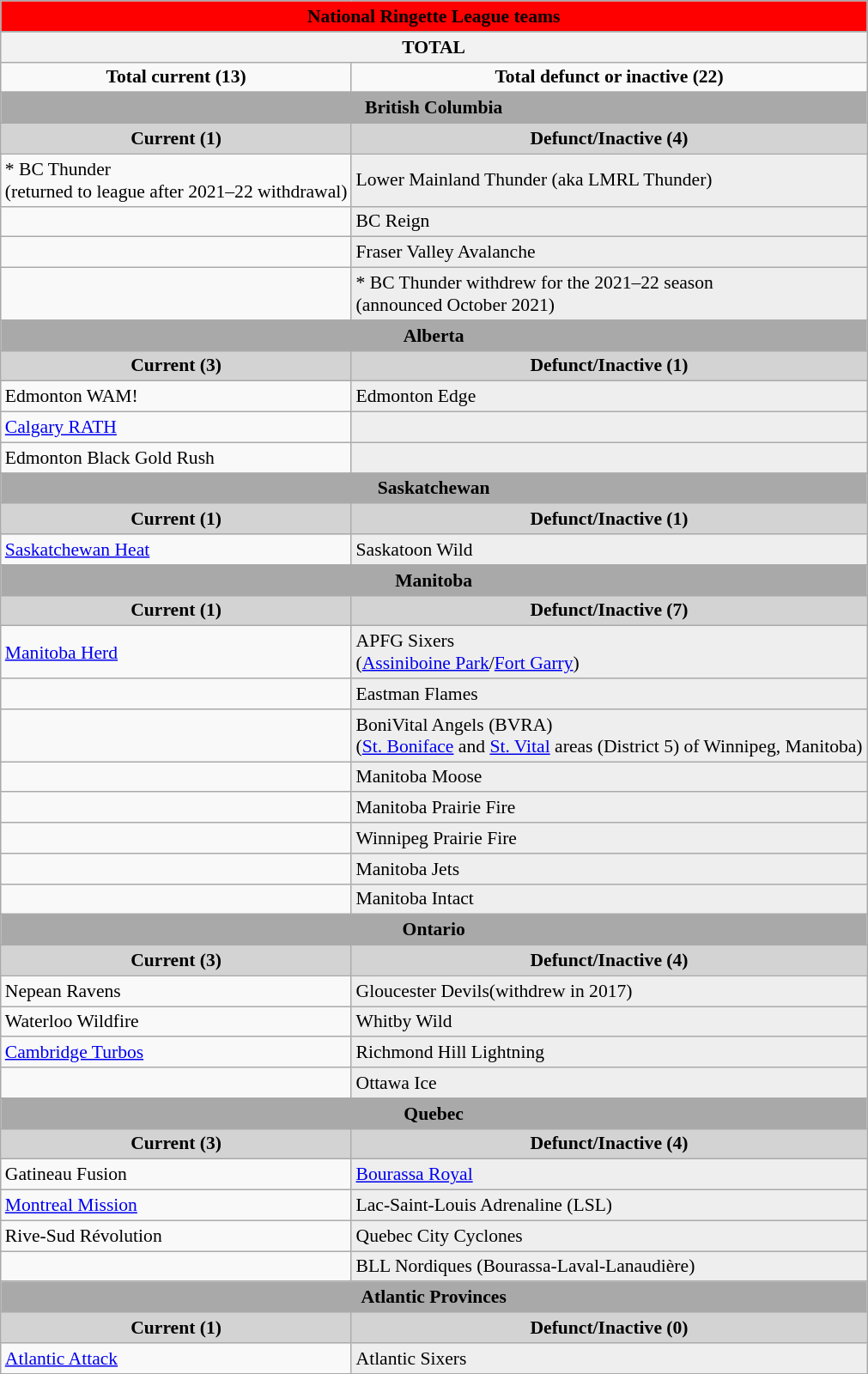<table class=wikitable style="text-align:left; font-size:90%;">
<tr>
<th colspan=2 width:5%" style=background:red colspan=2><span><strong>National Ringette League teams</strong></span></th>
</tr>
<tr>
</tr>
<tr align=center>
<th colspan=2><span><strong>TOTAL</strong></span></th>
</tr>
<tr align=center>
<td><strong>Total current (13)</strong></td>
<td><strong>Total defunct or inactive (22)</strong></td>
</tr>
<tr>
</tr>
<tr align=center>
<td style=background:darkgrey colspan=2><span><strong>British Columbia</strong></span></td>
</tr>
<tr align=center>
<td style=background:lightgrey><strong>Current (1)</strong></td>
<td style=background:lightgrey><strong>Defunct/Inactive (4)</strong></td>
</tr>
<tr>
<td>* BC Thunder<br>(returned to league after 2021–22 withdrawal)</td>
<td style=background:#eeeeee> Lower Mainland Thunder (aka LMRL Thunder)</td>
</tr>
<tr>
<td></td>
<td style=background:#eeeeee> BC Reign</td>
</tr>
<tr>
<td></td>
<td style=background:#eeeeee> Fraser Valley Avalanche⁣</td>
</tr>
<tr>
<td></td>
<td style=background:#eeeeee>* BC Thunder withdrew for the 2021–22 season<br>(announced October 2021)</td>
</tr>
<tr align=center>
<td style=background:darkgrey colspan=2><span><strong>Alberta</strong></span></td>
</tr>
<tr align=center>
<td style=background:lightgrey><strong>Current (3)</strong></td>
<td style=background:lightgrey><strong>Defunct/Inactive (1)</strong></td>
</tr>
<tr>
<td> Edmonton WAM!</td>
<td style=background:#eeeeee> Edmonton Edge</td>
</tr>
<tr>
<td> <a href='#'>Calgary RATH</a></td>
<td style=background:#eeeeee></td>
</tr>
<tr>
<td> Edmonton Black Gold Rush</td>
<td style=background:#eeeeee></td>
</tr>
<tr>
</tr>
<tr align=center>
<td style=background:darkgrey colspan=2><span><strong>Saskatchewan</strong></span></td>
</tr>
<tr align=center>
<td style=background:lightgrey><strong>Current (1)</strong></td>
<td style=background:lightgrey><strong>Defunct/Inactive (1)</strong></td>
</tr>
<tr>
<td> <a href='#'>Saskatchewan Heat</a></td>
<td style=background:#eeeeee> Saskatoon Wild⁣</td>
</tr>
<tr align=center>
<td style=background:darkgrey colspan=2><span><strong>Manitoba</strong></span></td>
</tr>
<tr align=center>
<td style=background:lightgrey><strong>Current (1)</strong></td>
<td style=background:lightgrey><strong>Defunct/Inactive (7)</strong></td>
</tr>
<tr>
<td> <a href='#'>Manitoba Herd</a></td>
<td style=background:#eeeeee> APFG Sixers<br>(<a href='#'>Assiniboine Park</a>/<a href='#'>Fort Garry</a>)</td>
</tr>
<tr>
<td></td>
<td style=background:#eeeeee> Eastman Flames</td>
</tr>
<tr>
<td></td>
<td style=background:#eeeeee> BoniVital Angels (BVRA)<br>(<a href='#'>St. Boniface</a> and <a href='#'>St. Vital</a> areas (District 5) of Winnipeg, Manitoba)</td>
</tr>
<tr>
<td></td>
<td style=background:#eeeeee> Manitoba Moose</td>
</tr>
<tr>
<td></td>
<td style=background:#eeeeee> Manitoba Prairie Fire</td>
</tr>
<tr>
<td></td>
<td style=background:#eeeeee> Winnipeg Prairie Fire</td>
</tr>
<tr>
<td></td>
<td style=background:#eeeeee> Manitoba Jets</td>
</tr>
<tr>
<td></td>
<td style=background:#eeeeee> Manitoba Intact</td>
</tr>
<tr align=center>
<td style=background:darkgrey colspan=2><span><strong>Ontario</strong></span></td>
</tr>
<tr align=center>
<td style=background:lightgrey><strong>Current (3)</strong></td>
<td style=background:lightgrey><strong>Defunct/Inactive (4)</strong></td>
</tr>
<tr>
<td> Nepean Ravens</td>
<td style=background:#eeeeee> Gloucester Devils(withdrew in 2017)⁣</td>
</tr>
<tr>
<td> Waterloo Wildfire</td>
<td style=background:#eeeeee> Whitby Wild</td>
</tr>
<tr>
<td> <a href='#'>Cambridge Turbos</a></td>
<td style=background:#eeeeee> Richmond Hill Lightning</td>
</tr>
<tr>
<td></td>
<td style=background:#eeeeee> Ottawa Ice</td>
</tr>
<tr align=center>
<td style=background:darkgrey colspan=2><span><strong>Quebec</strong></span></td>
</tr>
<tr align=center>
<td style=background:lightgrey><strong>Current (3)</strong></td>
<td style=background:lightgrey><strong>Defunct/Inactive (4)</strong></td>
</tr>
<tr>
<td> Gatineau Fusion</td>
<td style=background:#eeeeee> <a href='#'>Bourassa Royal</a></td>
</tr>
<tr>
<td> <a href='#'>Montreal Mission</a></td>
<td style=background:#eeeeee> Lac-Saint-Louis Adrenaline (LSL)</td>
</tr>
<tr>
<td> Rive-Sud Révolution</td>
<td style=background:#eeeeee> Quebec City Cyclones</td>
</tr>
<tr>
<td></td>
<td style=background:#eeeeee> BLL Nordiques (Bourassa-Laval-Lanaudière)</td>
</tr>
<tr align=center>
<td style=background:darkgrey colspan=2><span><strong>Atlantic Provinces</strong></span></td>
</tr>
<tr align=center>
<td style=background:lightgrey><strong>Current (1)</strong></td>
<td style=background:lightgrey><strong>Defunct/Inactive (0)</strong></td>
</tr>
<tr>
<td> <a href='#'>Atlantic Attack</a></td>
<td style=background:#eeeeee> Atlantic Sixers</td>
</tr>
<tr>
</tr>
</table>
